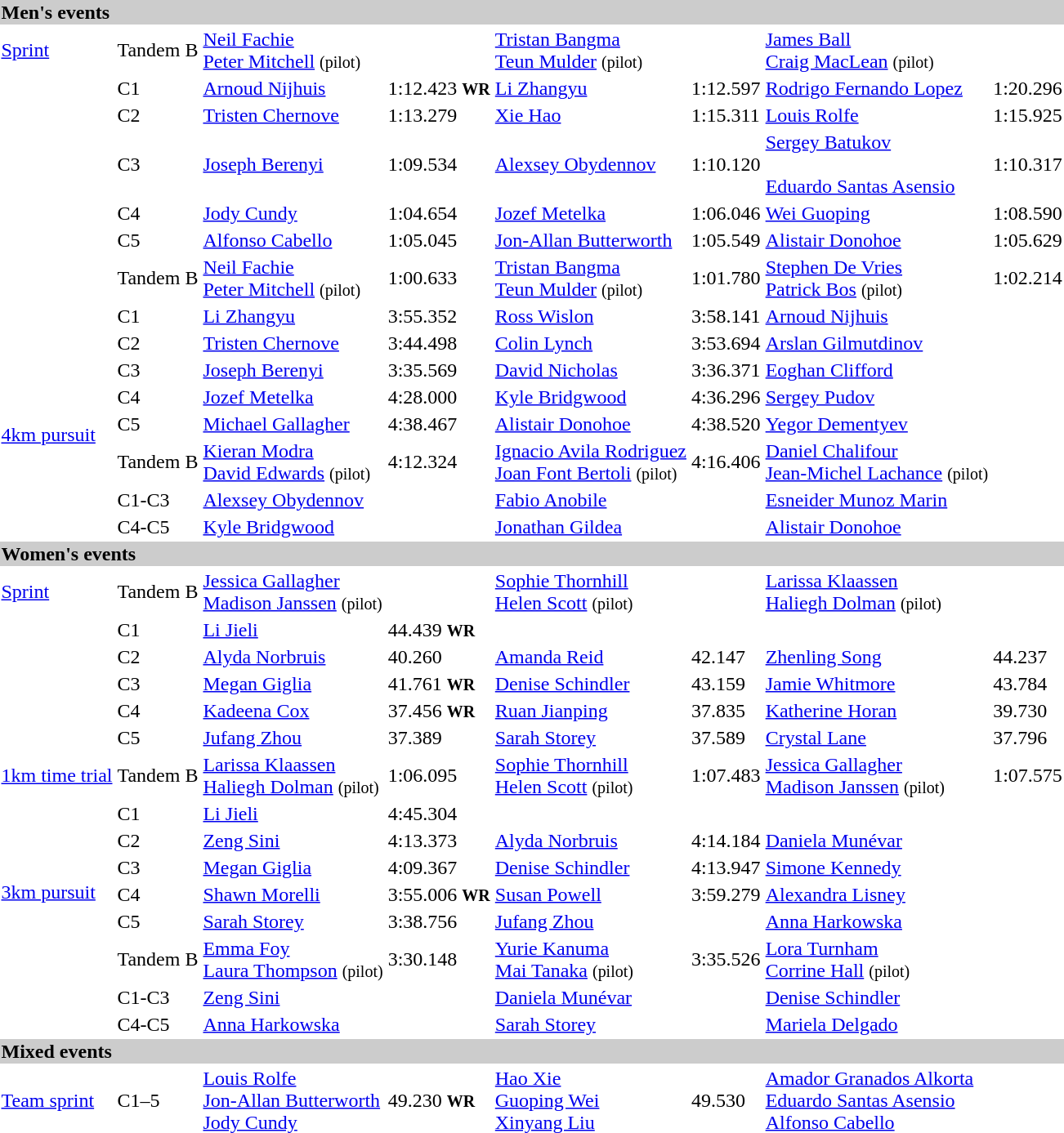<table>
<tr bgcolor="#cccccc">
<td colspan=8><strong>Men's events</strong></td>
</tr>
<tr>
<td rowspan="1"><a href='#'>Sprint</a> <br></td>
<td>Tandem B</td>
<td><a href='#'>Neil Fachie</a><br><a href='#'>Peter Mitchell</a> <small>(pilot)</small><br><small></small></td>
<td></td>
<td><a href='#'>Tristan Bangma</a><br><a href='#'>Teun Mulder</a> <small>(pilot)</small><br><small></small></td>
<td></td>
<td><a href='#'>James Ball</a><br><a href='#'>Craig MacLean</a> <small>(pilot)</small><br><small></small></td>
<td></td>
</tr>
<tr>
<td rowspan="6"><br></td>
<td>C1</td>
<td><a href='#'>Arnoud Nijhuis</a><br><small></small></td>
<td>1:12.423 <small><strong>WR</strong></small></td>
<td><a href='#'>Li Zhangyu</a><br><small></small></td>
<td>1:12.597</td>
<td><a href='#'>Rodrigo Fernando Lopez</a><br><small></small></td>
<td>1:20.296</td>
</tr>
<tr>
<td>C2</td>
<td><a href='#'>Tristen Chernove</a><br><small></small></td>
<td>1:13.279</td>
<td><a href='#'>Xie Hao</a><br><small></small></td>
<td>1:15.311</td>
<td><a href='#'>Louis Rolfe</a><br><small></small></td>
<td>1:15.925</td>
</tr>
<tr>
<td>C3</td>
<td><a href='#'>Joseph Berenyi</a><br><small></small></td>
<td>1:09.534</td>
<td><a href='#'>Alexsey Obydennov</a><br><small></small></td>
<td>1:10.120</td>
<td><a href='#'>Sergey Batukov</a><br><small></small><br><a href='#'>Eduardo Santas Asensio</a><br><small></small></td>
<td>1:10.317</td>
</tr>
<tr>
<td>C4</td>
<td><a href='#'>Jody Cundy</a><br><small></small></td>
<td>1:04.654</td>
<td><a href='#'>Jozef Metelka</a><br><small></small></td>
<td>1:06.046</td>
<td><a href='#'>Wei Guoping</a><br><small></small></td>
<td>1:08.590</td>
</tr>
<tr>
<td>C5</td>
<td><a href='#'>Alfonso Cabello</a><br><small></small></td>
<td>1:05.045</td>
<td><a href='#'>Jon-Allan Butterworth</a><br><small></small></td>
<td>1:05.549</td>
<td><a href='#'>Alistair Donohoe</a><br><small></small></td>
<td>1:05.629</td>
</tr>
<tr>
<td>Tandem B</td>
<td><a href='#'>Neil Fachie</a><br><a href='#'>Peter Mitchell</a> <small>(pilot)</small><br><small></small></td>
<td>1:00.633</td>
<td><a href='#'>Tristan Bangma</a><br><a href='#'>Teun Mulder</a> <small>(pilot)</small><br><small></small></td>
<td>1:01.780</td>
<td><a href='#'>Stephen De Vries</a><br><a href='#'>Patrick Bos</a> <small>(pilot)</small><br><small></small></td>
<td>1:02.214</td>
</tr>
<tr>
<td rowspan="3"><br></td>
<td>C1</td>
<td><a href='#'>Li Zhangyu</a><br><small></small></td>
<td>3:55.352</td>
<td><a href='#'>Ross Wislon</a><br><small></small></td>
<td>3:58.141</td>
<td><a href='#'>Arnoud Nijhuis</a><br><small></small></td>
<td></td>
</tr>
<tr>
<td>C2</td>
<td><a href='#'>Tristen Chernove</a><br><small></small></td>
<td>3:44.498</td>
<td><a href='#'>Colin Lynch</a><br><small></small></td>
<td>3:53.694</td>
<td><a href='#'>Arslan Gilmutdinov</a><br><small></small></td>
<td></td>
</tr>
<tr>
<td>C3</td>
<td><a href='#'>Joseph Berenyi</a><br><small></small></td>
<td>3:35.569</td>
<td><a href='#'>David Nicholas</a><br><small></small></td>
<td>3:36.371</td>
<td><a href='#'>Eoghan Clifford</a><br><small></small></td>
<td></td>
</tr>
<tr>
<td rowspan="3"><a href='#'>4km pursuit</a><br></td>
<td>C4</td>
<td><a href='#'>Jozef Metelka</a> <br><small></small></td>
<td>4:28.000</td>
<td><a href='#'>Kyle Bridgwood</a><br><small></small></td>
<td>4:36.296</td>
<td><a href='#'>Sergey Pudov</a><br><small></small></td>
<td></td>
</tr>
<tr>
<td>C5</td>
<td><a href='#'>Michael Gallagher</a><br><small></small></td>
<td>4:38.467</td>
<td><a href='#'>Alistair Donohoe</a><br><small></small></td>
<td>4:38.520</td>
<td><a href='#'>Yegor Dementyev</a><br><small></small></td>
<td></td>
</tr>
<tr>
<td>Tandem B</td>
<td><a href='#'>Kieran Modra</a><br><a href='#'>David Edwards</a> <small>(pilot)</small><br><small></small></td>
<td>4:12.324</td>
<td><a href='#'>Ignacio Avila Rodriguez</a><br><a href='#'>Joan Font Bertoli</a> <small>(pilot)</small><br><small></small></td>
<td>4:16.406</td>
<td><a href='#'>Daniel Chalifour</a><br><a href='#'>Jean-Michel Lachance</a> <small>(pilot)</small><br><small></small></td>
<td></td>
</tr>
<tr>
<td rowspan="2"><br></td>
<td>C1-C3</td>
<td><a href='#'>Alexsey Obydennov</a><br></td>
<td></td>
<td><a href='#'>Fabio Anobile</a><br></td>
<td></td>
<td><a href='#'>Esneider Munoz Marin</a><br></td>
<td></td>
</tr>
<tr>
<td>C4-C5</td>
<td><a href='#'>Kyle Bridgwood</a><br></td>
<td></td>
<td><a href='#'>Jonathan Gildea</a><br></td>
<td></td>
<td><a href='#'>Alistair Donohoe</a><br> </td>
<td></td>
</tr>
<tr bgcolor="#cccccc">
<td colspan=8><strong>Women's events</strong></td>
</tr>
<tr>
<td rowspan="1"><a href='#'>Sprint</a> <br></td>
<td>Tandem B</td>
<td><a href='#'>Jessica Gallagher</a><br><a href='#'>Madison Janssen</a> <small>(pilot)</small><br><small></small></td>
<td></td>
<td><a href='#'>Sophie Thornhill</a><br><a href='#'>Helen Scott</a> <small>(pilot)</small><br><small></small></td>
<td></td>
<td><a href='#'>Larissa Klaassen</a><br><a href='#'>Haliegh Dolman</a> <small>(pilot)</small><br><small></small></td>
<td></td>
</tr>
<tr>
<td rowspan="5"><br></td>
<td>C1</td>
<td><a href='#'>Li Jieli</a><br><small></small></td>
<td>44.439 <small><strong>WR</strong></small></td>
<td colspan="4"></td>
</tr>
<tr>
<td>C2</td>
<td><a href='#'>Alyda Norbruis</a><br><small></small></td>
<td>40.260</td>
<td><a href='#'>Amanda Reid</a><br><small></small></td>
<td>42.147</td>
<td><a href='#'>Zhenling Song</a><br><small></small></td>
<td>44.237</td>
</tr>
<tr>
<td>C3</td>
<td><a href='#'>Megan Giglia</a><br><small></small></td>
<td>41.761 <small><strong>WR</strong></small></td>
<td><a href='#'>Denise Schindler</a><br><small></small></td>
<td>43.159</td>
<td><a href='#'>Jamie Whitmore</a><br><small></small></td>
<td>43.784</td>
</tr>
<tr>
<td>C4</td>
<td><a href='#'>Kadeena Cox</a><br><small></small></td>
<td>37.456 <small><strong>WR</strong></small></td>
<td><a href='#'>Ruan Jianping</a><br><small></small></td>
<td>37.835</td>
<td><a href='#'>Katherine Horan</a><br><small></small></td>
<td>39.730</td>
</tr>
<tr>
<td>C5</td>
<td><a href='#'>Jufang Zhou</a><br><small></small></td>
<td>37.389</td>
<td><a href='#'>Sarah Storey</a><br><small></small></td>
<td>37.589</td>
<td><a href='#'>Crystal Lane</a><br><small></small></td>
<td>37.796</td>
</tr>
<tr>
<td rowspan="1"><a href='#'>1km time trial</a><br></td>
<td>Tandem B</td>
<td><a href='#'>Larissa Klaassen</a><br><a href='#'>Haliegh Dolman</a> <small>(pilot)</small><br><small></small></td>
<td>1:06.095</td>
<td><a href='#'>Sophie Thornhill</a><br><a href='#'>Helen Scott</a> <small>(pilot)</small><br><small></small></td>
<td>1:07.483</td>
<td><a href='#'>Jessica Gallagher</a><br><a href='#'>Madison Janssen</a> <small>(pilot)</small><br><small></small></td>
<td>1:07.575</td>
</tr>
<tr>
<td rowspan="6"><a href='#'>3km pursuit</a><br></td>
<td>C1</td>
<td><a href='#'>Li Jieli</a><br><small></small></td>
<td>4:45.304</td>
<td colspan="4"></td>
</tr>
<tr>
<td>C2</td>
<td><a href='#'>Zeng Sini</a><br><small></small></td>
<td>4:13.373</td>
<td><a href='#'>Alyda Norbruis</a><br><small></small></td>
<td>4:14.184</td>
<td><a href='#'>Daniela Munévar</a><br><small></small></td>
<td></td>
</tr>
<tr>
<td>C3</td>
<td><a href='#'>Megan Giglia</a><br><small></small></td>
<td>4:09.367</td>
<td><a href='#'>Denise Schindler</a><br><small></small></td>
<td>4:13.947</td>
<td><a href='#'>Simone Kennedy</a><br><small></small></td>
<td></td>
</tr>
<tr>
<td>C4</td>
<td><a href='#'>Shawn Morelli</a><br><small></small></td>
<td>3:55.006 <small><strong>WR</strong></small></td>
<td><a href='#'>Susan Powell</a><br><small></small></td>
<td>3:59.279</td>
<td><a href='#'>Alexandra Lisney</a><br><small></small></td>
<td></td>
</tr>
<tr>
<td>C5</td>
<td><a href='#'>Sarah Storey</a><br><small></small></td>
<td>3:38.756</td>
<td><a href='#'>Jufang Zhou</a><br><small></small></td>
<td></td>
<td><a href='#'>Anna Harkowska</a><br><small></small></td>
<td></td>
</tr>
<tr>
<td>Tandem B</td>
<td><a href='#'>Emma Foy</a><br><a href='#'>Laura Thompson</a> <small>(pilot)</small><br><small></small></td>
<td>3:30.148</td>
<td><a href='#'>Yurie Kanuma</a><br><a href='#'>Mai Tanaka</a> <small>(pilot)</small><br><small></small></td>
<td>3:35.526</td>
<td><a href='#'>Lora Turnham</a><br><a href='#'>Corrine Hall</a> <small>(pilot)</small><br><small></small></td>
<td></td>
</tr>
<tr>
<td rowspan="2"><br></td>
<td>C1-C3</td>
<td><a href='#'>Zeng Sini</a><br></td>
<td></td>
<td><a href='#'>Daniela Munévar</a><br></td>
<td></td>
<td><a href='#'>Denise Schindler</a><br></td>
<td></td>
</tr>
<tr>
<td>C4-C5</td>
<td><a href='#'>Anna Harkowska</a><br></td>
<td></td>
<td><a href='#'>Sarah Storey</a><br></td>
<td></td>
<td><a href='#'>Mariela Delgado</a><br> </td>
<td></td>
</tr>
<tr bgcolor="#cccccc">
<td colspan=8><strong>Mixed events</strong></td>
</tr>
<tr>
<td rowspan="1"><a href='#'>Team sprint</a><br></td>
<td>C1–5</td>
<td><a href='#'>Louis Rolfe</a><br><a href='#'>Jon-Allan Butterworth</a><br><a href='#'>Jody Cundy</a><br><small></small></td>
<td>49.230 <small><strong>WR</strong></small></td>
<td><a href='#'>Hao Xie</a><br><a href='#'>Guoping Wei</a><br><a href='#'>Xinyang Liu</a><br><small></small></td>
<td>49.530</td>
<td><a href='#'>Amador Granados Alkorta</a><br><a href='#'>Eduardo Santas Asensio</a><br><a href='#'>Alfonso Cabello</a><br><small></small></td>
<td></td>
</tr>
</table>
